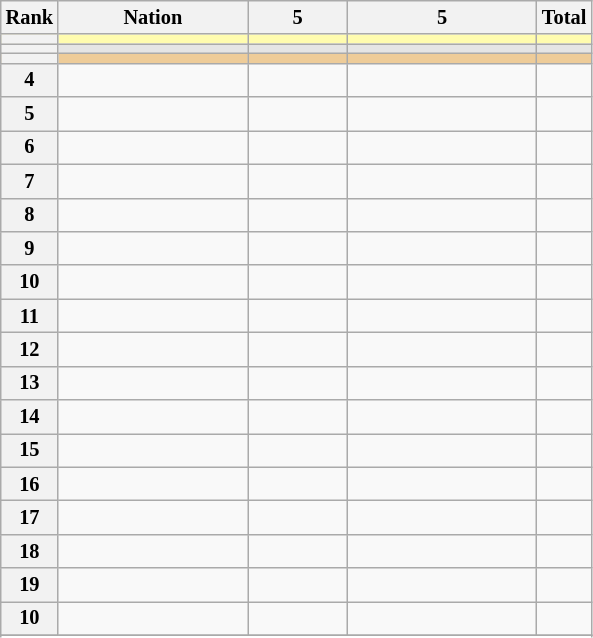<table class="wikitable sortable" style="text-align:center; font-size:85%">
<tr>
<th scope="col" style="width:20px;">Rank</th>
<th scope="col" style="width:120px;">Nation</th>
<th scope="col" style="width:60px;">5 </th>
<th scope="col" style="width:120px;">5 </th>
<th scope="col">Total</th>
</tr>
<tr bgcolor="fffcaf">
<th scope="row"></th>
<td align="left"></td>
<td></td>
<td></td>
<td></td>
</tr>
<tr bgcolor="e5e5e5">
<th scope="row"></th>
<td align="left"></td>
<td></td>
<td></td>
<td></td>
</tr>
<tr bgcolor="eecc99">
<th scope="row"></th>
<td align="left"></td>
<td></td>
<td></td>
<td></td>
</tr>
<tr>
<th scope="row">4</th>
<td align="left"></td>
<td></td>
<td></td>
<td></td>
</tr>
<tr>
<th scope="row">5</th>
<td align="left"></td>
<td></td>
<td></td>
<td></td>
</tr>
<tr>
<th scope="row">6</th>
<td align="left"></td>
<td></td>
<td></td>
<td></td>
</tr>
<tr>
<th scope="row">7</th>
<td align="left"></td>
<td></td>
<td></td>
<td></td>
</tr>
<tr>
<th scope="row">8</th>
<td align="left"></td>
<td></td>
<td></td>
<td></td>
</tr>
<tr>
<th scope="row">9</th>
<td align="left"></td>
<td></td>
<td></td>
<td></td>
</tr>
<tr>
<th>10</th>
<td align="left"></td>
<td></td>
<td></td>
<td></td>
</tr>
<tr>
<th>11</th>
<td align="left"></td>
<td></td>
<td></td>
<td></td>
</tr>
<tr>
<th>12</th>
<td align="left"></td>
<td></td>
<td></td>
<td></td>
</tr>
<tr>
<th>13</th>
<td align="left"></td>
<td></td>
<td></td>
<td></td>
</tr>
<tr>
<th>14</th>
<td align="left"></td>
<td></td>
<td></td>
<td></td>
</tr>
<tr>
<th>15</th>
<td align="left"></td>
<td></td>
<td></td>
<td></td>
</tr>
<tr>
<th>16</th>
<td align="left"></td>
<td></td>
<td></td>
<td></td>
</tr>
<tr>
<th>17</th>
<td align="left"></td>
<td></td>
<td></td>
<td></td>
</tr>
<tr>
<th>18</th>
<td align="left"></td>
<td></td>
<td></td>
<td></td>
</tr>
<tr>
<th>19</th>
<td align="left"></td>
<td></td>
<td></td>
<td></td>
</tr>
<tr>
<th>10</th>
<td align="left"></td>
<td></td>
<td></td>
<td></td>
</tr>
<tr>
</tr>
<tr>
</tr>
</table>
